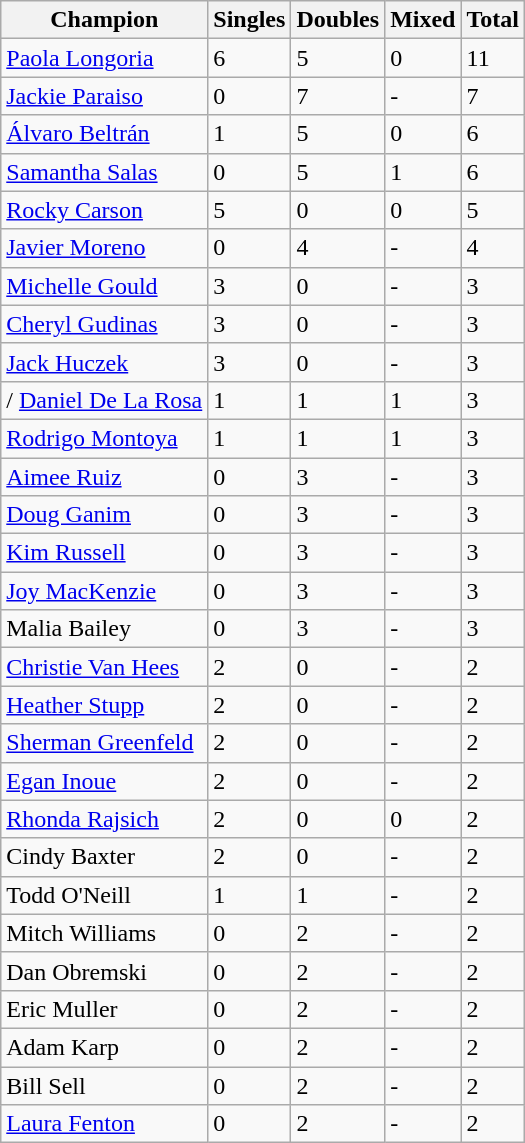<table class="wikitable sortable">
<tr>
<th>Champion</th>
<th>Singles</th>
<th>Doubles</th>
<th>Mixed</th>
<th>Total</th>
</tr>
<tr>
<td> <a href='#'>Paola Longoria</a></td>
<td>6</td>
<td>5</td>
<td>0</td>
<td>11</td>
</tr>
<tr>
<td> <a href='#'>Jackie Paraiso</a></td>
<td>0</td>
<td>7</td>
<td>-</td>
<td>7</td>
</tr>
<tr>
<td> <a href='#'>Álvaro Beltrán</a></td>
<td>1</td>
<td>5</td>
<td>0</td>
<td>6</td>
</tr>
<tr>
<td> <a href='#'>Samantha Salas</a></td>
<td>0</td>
<td>5</td>
<td>1</td>
<td>6</td>
</tr>
<tr>
<td> <a href='#'>Rocky Carson</a></td>
<td>5</td>
<td>0</td>
<td>0</td>
<td>5</td>
</tr>
<tr>
<td> <a href='#'>Javier Moreno</a></td>
<td>0</td>
<td>4</td>
<td>-</td>
<td>4</td>
</tr>
<tr>
<td> <a href='#'>Michelle Gould</a></td>
<td>3</td>
<td>0</td>
<td>-</td>
<td>3</td>
</tr>
<tr>
<td> <a href='#'>Cheryl Gudinas</a></td>
<td>3</td>
<td>0</td>
<td>-</td>
<td>3</td>
</tr>
<tr>
<td> <a href='#'>Jack Huczek</a></td>
<td>3</td>
<td>0</td>
<td>-</td>
<td>3</td>
</tr>
<tr>
<td>/ <a href='#'>Daniel De La Rosa</a></td>
<td>1</td>
<td>1</td>
<td>1</td>
<td>3</td>
</tr>
<tr>
<td> <a href='#'>Rodrigo Montoya</a></td>
<td>1</td>
<td>1</td>
<td>1</td>
<td>3</td>
</tr>
<tr>
<td> <a href='#'>Aimee Ruiz</a></td>
<td>0</td>
<td>3</td>
<td>-</td>
<td>3</td>
</tr>
<tr>
<td> <a href='#'>Doug Ganim</a></td>
<td>0</td>
<td>3</td>
<td>-</td>
<td>3</td>
</tr>
<tr>
<td> <a href='#'>Kim Russell</a></td>
<td>0</td>
<td>3</td>
<td>-</td>
<td>3</td>
</tr>
<tr>
<td> <a href='#'>Joy MacKenzie</a></td>
<td>0</td>
<td>3</td>
<td>-</td>
<td>3</td>
</tr>
<tr>
<td> Malia Bailey</td>
<td>0</td>
<td>3</td>
<td>-</td>
<td>3</td>
</tr>
<tr>
<td> <a href='#'>Christie Van Hees</a></td>
<td>2</td>
<td>0</td>
<td>-</td>
<td>2</td>
</tr>
<tr>
<td> <a href='#'>Heather Stupp</a></td>
<td>2</td>
<td>0</td>
<td>-</td>
<td>2</td>
</tr>
<tr>
<td> <a href='#'>Sherman Greenfeld</a></td>
<td>2</td>
<td>0</td>
<td>-</td>
<td>2</td>
</tr>
<tr>
<td> <a href='#'>Egan Inoue</a></td>
<td>2</td>
<td>0</td>
<td>-</td>
<td>2</td>
</tr>
<tr>
<td> <a href='#'>Rhonda Rajsich</a></td>
<td>2</td>
<td>0</td>
<td>0</td>
<td>2</td>
</tr>
<tr>
<td> Cindy Baxter</td>
<td>2</td>
<td>0</td>
<td>-</td>
<td>2</td>
</tr>
<tr>
<td> Todd O'Neill</td>
<td>1</td>
<td>1</td>
<td>-</td>
<td>2</td>
</tr>
<tr>
<td> Mitch Williams</td>
<td>0</td>
<td>2</td>
<td>-</td>
<td>2</td>
</tr>
<tr>
<td> Dan Obremski</td>
<td>0</td>
<td>2</td>
<td>-</td>
<td>2</td>
</tr>
<tr>
<td> Eric Muller</td>
<td>0</td>
<td>2</td>
<td>-</td>
<td>2</td>
</tr>
<tr>
<td> Adam Karp</td>
<td>0</td>
<td>2</td>
<td>-</td>
<td>2</td>
</tr>
<tr>
<td> Bill Sell</td>
<td>0</td>
<td>2</td>
<td>-</td>
<td>2</td>
</tr>
<tr>
<td> <a href='#'>Laura Fenton</a></td>
<td>0</td>
<td>2</td>
<td>-</td>
<td>2</td>
</tr>
</table>
